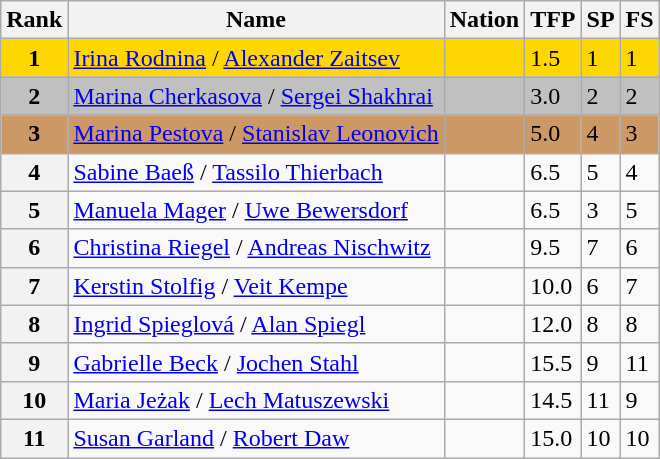<table class="wikitable">
<tr>
<th>Rank</th>
<th>Name</th>
<th>Nation</th>
<th>TFP</th>
<th>SP</th>
<th>FS</th>
</tr>
<tr bgcolor="gold">
<td align="center"><strong>1</strong></td>
<td><a href='#'>Irina Rodnina</a> / <a href='#'>Alexander Zaitsev</a></td>
<td></td>
<td>1.5</td>
<td>1</td>
<td>1</td>
</tr>
<tr bgcolor="silver">
<td align="center"><strong>2</strong></td>
<td><a href='#'>Marina Cherkasova</a> / <a href='#'>Sergei Shakhrai</a></td>
<td></td>
<td>3.0</td>
<td>2</td>
<td>2</td>
</tr>
<tr bgcolor="cc9966">
<td align="center"><strong>3</strong></td>
<td><a href='#'>Marina Pestova</a> / <a href='#'>Stanislav Leonovich</a></td>
<td></td>
<td>5.0</td>
<td>4</td>
<td>3</td>
</tr>
<tr>
<th>4</th>
<td><a href='#'>Sabine Baeß</a> / <a href='#'>Tassilo Thierbach</a></td>
<td></td>
<td>6.5</td>
<td>5</td>
<td>4</td>
</tr>
<tr>
<th>5</th>
<td><a href='#'>Manuela Mager</a> / <a href='#'>Uwe Bewersdorf</a></td>
<td></td>
<td>6.5</td>
<td>3</td>
<td>5</td>
</tr>
<tr>
<th>6</th>
<td><a href='#'>Christina Riegel</a> / <a href='#'>Andreas Nischwitz</a></td>
<td></td>
<td>9.5</td>
<td>7</td>
<td>6</td>
</tr>
<tr>
<th>7</th>
<td><a href='#'>Kerstin Stolfig</a> / <a href='#'>Veit Kempe</a></td>
<td></td>
<td>10.0</td>
<td>6</td>
<td>7</td>
</tr>
<tr>
<th>8</th>
<td><a href='#'>Ingrid Spieglová</a> / <a href='#'>Alan Spiegl</a></td>
<td></td>
<td>12.0</td>
<td>8</td>
<td>8</td>
</tr>
<tr>
<th>9</th>
<td><a href='#'>Gabrielle Beck</a> / <a href='#'>Jochen Stahl</a></td>
<td></td>
<td>15.5</td>
<td>9</td>
<td>11</td>
</tr>
<tr>
<th>10</th>
<td><a href='#'>Maria Jeżak</a> / <a href='#'>Lech Matuszewski</a></td>
<td></td>
<td>14.5</td>
<td>11</td>
<td>9</td>
</tr>
<tr>
<th>11</th>
<td><a href='#'>Susan Garland</a> / <a href='#'>Robert Daw</a></td>
<td></td>
<td>15.0</td>
<td>10</td>
<td>10</td>
</tr>
</table>
